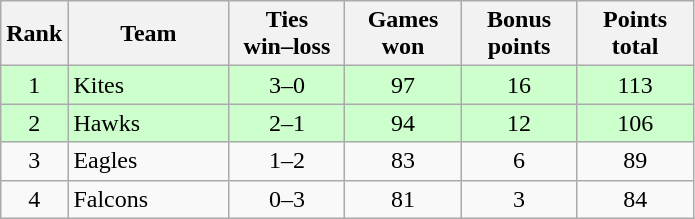<table class="wikitable nowrap" style="text-align:center;">
<tr>
<th>Rank</th>
<th width=100>Team</th>
<th width=70>Ties<br>win–loss</th>
<th width=70>Games<br>won</th>
<th width=70>Bonus<br>points</th>
<th width=70>Points<br>total</th>
</tr>
<tr bgcolor=ccffcc>
<td>1</td>
<td align="left">Kites</td>
<td>3–0</td>
<td>97</td>
<td>16</td>
<td>113</td>
</tr>
<tr bgcolor=ccffcc>
<td>2</td>
<td align="left">Hawks</td>
<td>2–1</td>
<td>94</td>
<td>12</td>
<td>106</td>
</tr>
<tr>
<td>3</td>
<td align="left">Eagles</td>
<td>1–2</td>
<td>83</td>
<td>6</td>
<td>89</td>
</tr>
<tr>
<td>4</td>
<td align="left">Falcons</td>
<td>0–3</td>
<td>81</td>
<td>3</td>
<td>84</td>
</tr>
</table>
